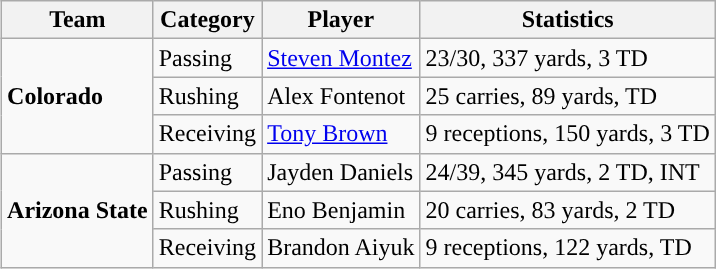<table class="wikitable" style="float: right;">
<tr>
<th>Team</th>
<th>Category</th>
<th>Player</th>
<th>Statistics</th>
</tr>
<tr>
<td rowspan=3><strong>Colorado</strong></td>
<td>Passing</td>
<td><a href='#'>Steven Montez</a></td>
<td>23/30, 337 yards, 3 TD</td>
</tr>
<tr>
<td>Rushing</td>
<td>Alex Fontenot</td>
<td>25 carries, 89 yards, TD</td>
</tr>
<tr>
<td>Receiving</td>
<td><a href='#'>Tony Brown</a></td>
<td>9 receptions, 150 yards, 3 TD</td>
</tr>
<tr>
<td rowspan=3><strong>Arizona State</strong></td>
<td>Passing</td>
<td>Jayden Daniels</td>
<td>24/39, 345 yards, 2 TD, INT</td>
</tr>
<tr>
<td>Rushing</td>
<td>Eno Benjamin</td>
<td>20 carries, 83 yards, 2 TD</td>
</tr>
<tr>
<td>Receiving</td>
<td>Brandon Aiyuk</td>
<td>9 receptions, 122 yards, TD</td>
</tr>
</table>
